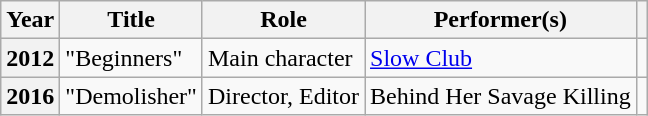<table class="wikitable plainrowheaders sortable">
<tr>
<th scope="col">Year</th>
<th scope="col">Title</th>
<th scope="col" class="unsortable">Role</th>
<th scope="col" class="unsortable">Performer(s)</th>
<th scope="col" class="unsortable"></th>
</tr>
<tr>
<th scope="row">2012</th>
<td>"Beginners"</td>
<td>Main character</td>
<td><a href='#'>Slow Club</a></td>
<td style="text-align: center;"></td>
</tr>
<tr>
<th scope="row">2016</th>
<td>"Demolisher"</td>
<td>Director, Editor</td>
<td>Behind Her Savage Killing</td>
<td style="text-align: center;"></td>
</tr>
</table>
